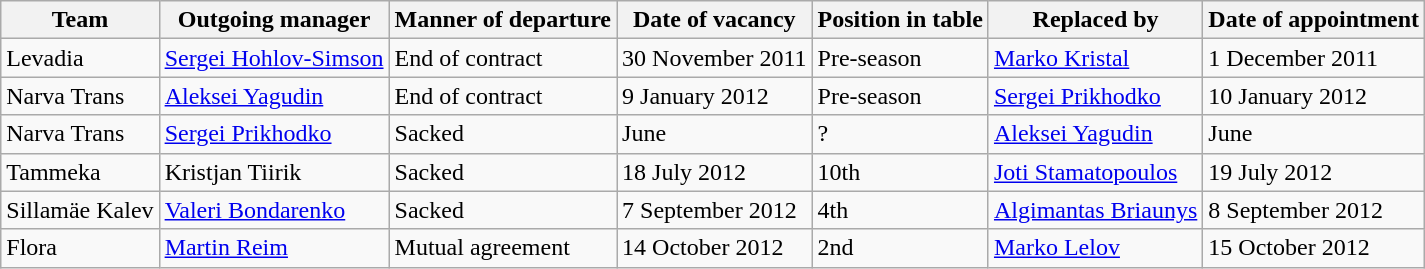<table class="wikitable">
<tr>
<th>Team</th>
<th>Outgoing manager</th>
<th>Manner of departure</th>
<th>Date of vacancy</th>
<th>Position in table</th>
<th>Replaced by</th>
<th>Date of appointment</th>
</tr>
<tr>
<td>Levadia</td>
<td> <a href='#'>Sergei Hohlov-Simson</a></td>
<td>End of contract</td>
<td>30 November 2011</td>
<td>Pre-season</td>
<td> <a href='#'>Marko Kristal</a></td>
<td>1 December 2011</td>
</tr>
<tr>
<td>Narva Trans</td>
<td> <a href='#'>Aleksei Yagudin</a></td>
<td>End of contract</td>
<td>9 January 2012</td>
<td>Pre-season</td>
<td> <a href='#'>Sergei Prikhodko</a></td>
<td>10 January 2012</td>
</tr>
<tr>
<td>Narva Trans</td>
<td> <a href='#'>Sergei Prikhodko</a></td>
<td>Sacked</td>
<td>June</td>
<td>?</td>
<td> <a href='#'>Aleksei Yagudin</a></td>
<td>June</td>
</tr>
<tr>
<td>Tammeka</td>
<td> Kristjan Tiirik</td>
<td>Sacked</td>
<td>18 July 2012</td>
<td>10th</td>
<td> <a href='#'>Joti Stamatopoulos</a></td>
<td>19 July 2012</td>
</tr>
<tr>
<td>Sillamäe Kalev</td>
<td> <a href='#'>Valeri Bondarenko</a></td>
<td>Sacked</td>
<td>7 September 2012</td>
<td>4th</td>
<td> <a href='#'>Algimantas Briaunys</a></td>
<td>8 September 2012</td>
</tr>
<tr>
<td>Flora</td>
<td> <a href='#'>Martin Reim</a></td>
<td>Mutual agreement</td>
<td>14 October 2012</td>
<td>2nd</td>
<td> <a href='#'>Marko Lelov</a></td>
<td>15 October 2012</td>
</tr>
</table>
